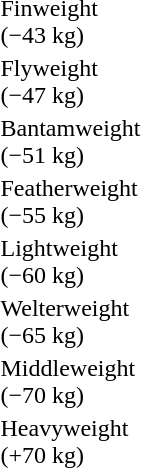<table>
<tr>
<td rowspan=2>Finweight<br>(−43 kg)</td>
<td rowspan=2></td>
<td rowspan=2></td>
<td></td>
</tr>
<tr>
<td></td>
</tr>
<tr>
<td rowspan=2>Flyweight<br>(−47 kg)</td>
<td rowspan=2></td>
<td rowspan=2></td>
<td></td>
</tr>
<tr>
<td></td>
</tr>
<tr>
<td rowspan=2>Bantamweight<br>(−51 kg)</td>
<td rowspan=2></td>
<td rowspan=2></td>
<td></td>
</tr>
<tr>
<td></td>
</tr>
<tr>
<td rowspan=2>Featherweight<br>(−55 kg)</td>
<td rowspan=2></td>
<td rowspan=2></td>
<td></td>
</tr>
<tr>
<td></td>
</tr>
<tr>
<td rowspan=2>Lightweight<br>(−60 kg)</td>
<td rowspan=2></td>
<td rowspan=2></td>
<td></td>
</tr>
<tr>
<td></td>
</tr>
<tr>
<td rowspan=2>Welterweight<br>(−65 kg)</td>
<td rowspan=2></td>
<td rowspan=2></td>
<td></td>
</tr>
<tr>
<td></td>
</tr>
<tr>
<td rowspan=2>Middleweight<br>(−70 kg)</td>
<td rowspan=2></td>
<td rowspan=2></td>
<td></td>
</tr>
<tr>
<td></td>
</tr>
<tr>
<td rowspan=2>Heavyweight<br>(+70 kg)</td>
<td rowspan=2></td>
<td rowspan=2></td>
<td></td>
</tr>
<tr>
<td></td>
</tr>
</table>
